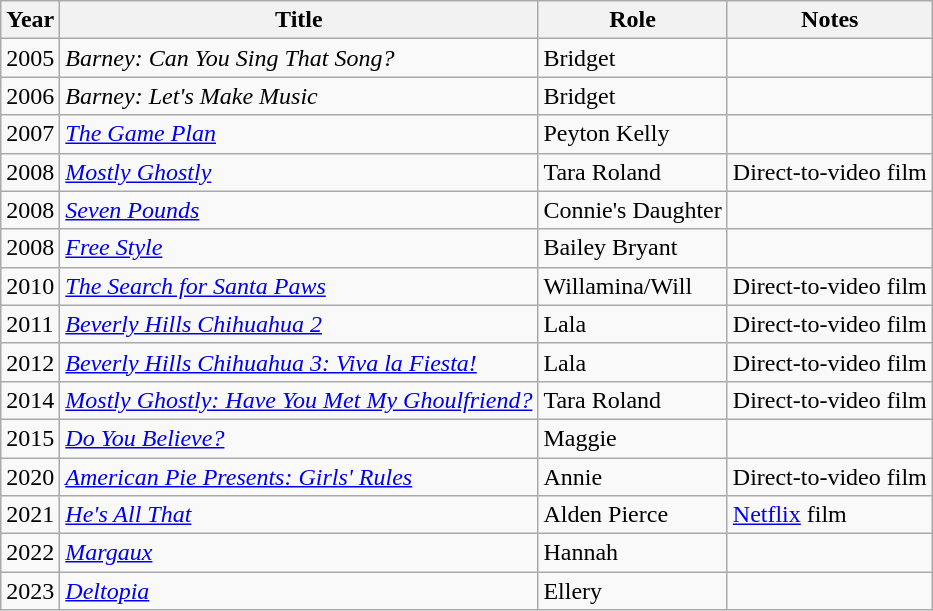<table class="wikitable sortable">
<tr>
<th>Year</th>
<th>Title</th>
<th>Role</th>
<th class="unsortable">Notes</th>
</tr>
<tr>
<td>2005</td>
<td><em>Barney: Can You Sing That Song?</em></td>
<td>Bridget</td>
<td></td>
</tr>
<tr>
<td>2006</td>
<td><em>Barney: Let's Make Music</em></td>
<td>Bridget</td>
<td></td>
</tr>
<tr>
<td>2007</td>
<td><em><a href='#'>The Game Plan</a></em></td>
<td>Peyton Kelly</td>
<td></td>
</tr>
<tr>
<td>2008</td>
<td><em><a href='#'>Mostly Ghostly</a></em></td>
<td>Tara Roland</td>
<td>Direct-to-video film</td>
</tr>
<tr>
<td>2008</td>
<td><em><a href='#'>Seven Pounds</a></em></td>
<td>Connie's Daughter</td>
<td></td>
</tr>
<tr>
<td>2008</td>
<td><em><a href='#'>Free Style</a></em></td>
<td>Bailey Bryant</td>
<td></td>
</tr>
<tr>
<td>2010</td>
<td><em><a href='#'>The Search for Santa Paws</a></em></td>
<td>Willamina/Will</td>
<td>Direct-to-video film</td>
</tr>
<tr>
<td>2011</td>
<td><em><a href='#'>Beverly Hills Chihuahua 2</a></em></td>
<td>Lala</td>
<td>Direct-to-video film</td>
</tr>
<tr>
<td>2012</td>
<td><em><a href='#'>Beverly Hills Chihuahua 3: Viva la Fiesta!</a></em></td>
<td>Lala</td>
<td>Direct-to-video film</td>
</tr>
<tr>
<td>2014</td>
<td><em><a href='#'>Mostly Ghostly: Have You Met My Ghoulfriend?</a></em></td>
<td>Tara Roland</td>
<td>Direct-to-video film</td>
</tr>
<tr>
<td>2015</td>
<td><em><a href='#'>Do You Believe?</a></em></td>
<td>Maggie</td>
<td></td>
</tr>
<tr>
<td>2020</td>
<td><em><a href='#'>American Pie Presents: Girls' Rules</a></em></td>
<td>Annie</td>
<td>Direct-to-video film</td>
</tr>
<tr>
<td>2021</td>
<td><em><a href='#'>He's All That</a></em></td>
<td>Alden Pierce</td>
<td><a href='#'>Netflix</a> film</td>
</tr>
<tr>
<td>2022</td>
<td><em><a href='#'>Margaux</a></em></td>
<td>Hannah</td>
<td></td>
</tr>
<tr>
<td>2023</td>
<td><em><a href='#'>Deltopia</a></em></td>
<td>Ellery</td>
<td></td>
</tr>
</table>
